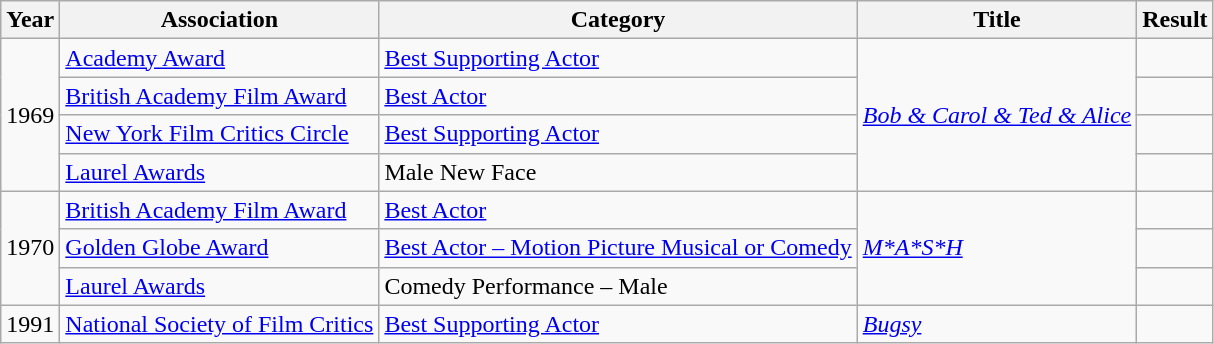<table class="wikitable">
<tr>
<th>Year</th>
<th>Association</th>
<th>Category</th>
<th>Title</th>
<th>Result</th>
</tr>
<tr>
<td rowspan="4">1969</td>
<td><a href='#'>Academy Award</a></td>
<td><a href='#'>Best Supporting Actor</a></td>
<td rowspan=4><em><a href='#'>Bob & Carol & Ted & Alice</a></em></td>
<td></td>
</tr>
<tr>
<td><a href='#'>British Academy Film Award</a></td>
<td><a href='#'>Best Actor</a></td>
<td></td>
</tr>
<tr>
<td><a href='#'>New York Film Critics Circle</a></td>
<td><a href='#'>Best Supporting Actor</a></td>
<td></td>
</tr>
<tr>
<td><a href='#'>Laurel Awards</a></td>
<td>Male New Face</td>
<td></td>
</tr>
<tr>
<td rowspan="3">1970</td>
<td><a href='#'>British Academy Film Award</a></td>
<td><a href='#'>Best Actor</a></td>
<td rowspan=3><em><a href='#'>M*A*S*H</a></em></td>
<td></td>
</tr>
<tr>
<td><a href='#'>Golden Globe Award</a></td>
<td><a href='#'>Best Actor – Motion Picture Musical or Comedy</a></td>
<td></td>
</tr>
<tr>
<td><a href='#'>Laurel Awards</a></td>
<td>Comedy Performance – Male</td>
<td></td>
</tr>
<tr>
<td>1991</td>
<td><a href='#'>National Society of Film Critics</a></td>
<td><a href='#'>Best Supporting Actor</a></td>
<td><em><a href='#'>Bugsy</a></em></td>
<td></td>
</tr>
</table>
